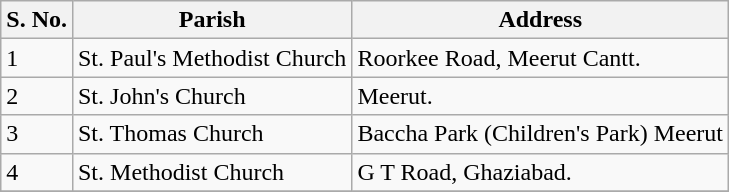<table class="wikitable">
<tr>
<th>S. No.</th>
<th>Parish</th>
<th>Address</th>
</tr>
<tr>
<td>1</td>
<td>St. Paul's Methodist Church</td>
<td>Roorkee Road, Meerut Cantt.</td>
</tr>
<tr>
<td>2</td>
<td>St. John's Church</td>
<td>Meerut.</td>
</tr>
<tr>
<td>3</td>
<td>St. Thomas Church</td>
<td>Baccha Park (Children's Park) Meerut</td>
</tr>
<tr>
<td>4</td>
<td>St.  Methodist Church</td>
<td>G T Road, Ghaziabad.</td>
</tr>
<tr>
</tr>
</table>
